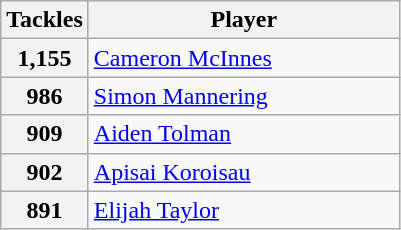<table class="wikitable" style="text-align:left;">
<tr>
<th width=50>Tackles</th>
<th width=200>Player</th>
</tr>
<tr>
<th>1,155</th>
<td> <a href='#'>Cameron McInnes</a></td>
</tr>
<tr>
<th>986</th>
<td> <a href='#'>Simon Mannering</a></td>
</tr>
<tr>
<th>909</th>
<td> <a href='#'>Aiden Tolman</a></td>
</tr>
<tr>
<th>902</th>
<td> <a href='#'>Apisai Koroisau</a></td>
</tr>
<tr>
<th>891</th>
<td> <a href='#'>Elijah Taylor</a></td>
</tr>
</table>
